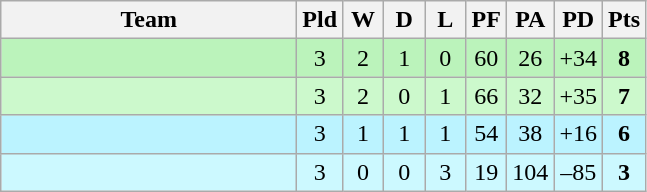<table class="wikitable" style="text-align:center;">
<tr>
<th width=190>Team</th>
<th width=20 abbr="Played">Pld</th>
<th width=20 abbr="Won">W</th>
<th width=20 abbr="Drawn">D</th>
<th width=20 abbr="Lost">L</th>
<th width=20 abbr="Points for">PF</th>
<th width=20 abbr="Points against">PA</th>
<th width=25 abbr="Points difference">PD</th>
<th width=20 abbr="Points">Pts</th>
</tr>
<tr bgcolor=BBF3BB>
<td align=left></td>
<td>3</td>
<td>2</td>
<td>1</td>
<td>0</td>
<td>60</td>
<td>26</td>
<td>+34</td>
<td><strong>8</strong></td>
</tr>
<tr bgcolor=CCF9CC>
<td align=left></td>
<td>3</td>
<td>2</td>
<td>0</td>
<td>1</td>
<td>66</td>
<td>32</td>
<td>+35</td>
<td><strong>7</strong></td>
</tr>
<tr bgcolor=BBF3FF>
<td align=left></td>
<td>3</td>
<td>1</td>
<td>1</td>
<td>1</td>
<td>54</td>
<td>38</td>
<td>+16</td>
<td><strong>6</strong></td>
</tr>
<tr bgcolor=CCF9FF>
<td align=left></td>
<td>3</td>
<td>0</td>
<td>0</td>
<td>3</td>
<td>19</td>
<td>104</td>
<td>–85</td>
<td><strong>3</strong></td>
</tr>
</table>
